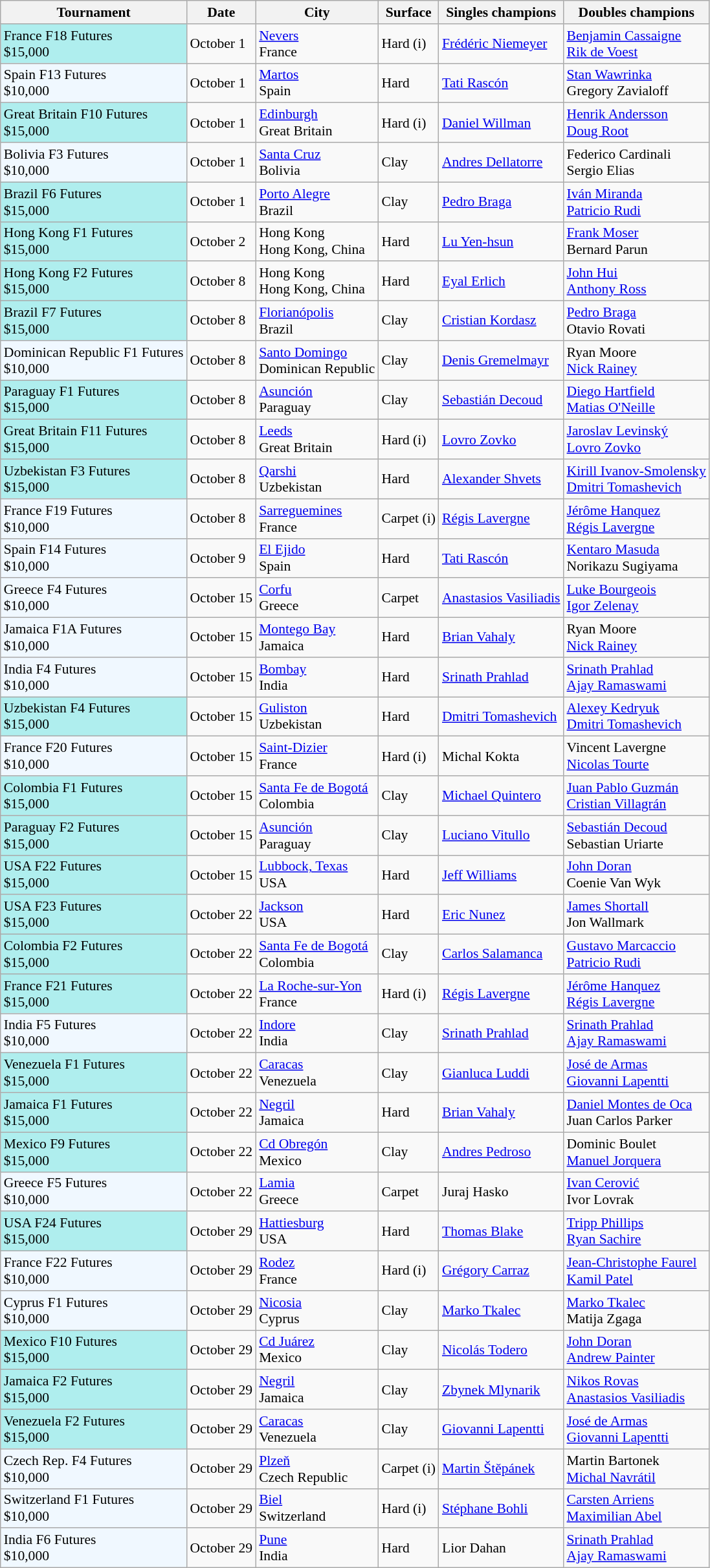<table class="sortable wikitable" style="font-size:90%">
<tr>
<th>Tournament</th>
<th>Date</th>
<th>City</th>
<th>Surface</th>
<th>Singles champions</th>
<th>Doubles champions</th>
</tr>
<tr>
<td style="background:#afeeee;">France F18 Futures<br>$15,000</td>
<td>October 1</td>
<td><a href='#'>Nevers</a><br>France</td>
<td>Hard (i)</td>
<td> <a href='#'>Frédéric Niemeyer</a></td>
<td> <a href='#'>Benjamin Cassaigne</a> <br> <a href='#'>Rik de Voest</a></td>
</tr>
<tr>
<td style="background:#f0f8ff;">Spain F13 Futures<br>$10,000</td>
<td>October 1</td>
<td><a href='#'>Martos</a><br>Spain</td>
<td>Hard</td>
<td> <a href='#'>Tati Rascón</a></td>
<td> <a href='#'>Stan Wawrinka</a> <br> Gregory Zavialoff</td>
</tr>
<tr>
<td style="background:#afeeee;">Great Britain F10 Futures<br>$15,000</td>
<td>October 1</td>
<td><a href='#'>Edinburgh</a><br>Great Britain</td>
<td>Hard (i)</td>
<td> <a href='#'>Daniel Willman</a></td>
<td> <a href='#'>Henrik Andersson</a> <br> <a href='#'>Doug Root</a></td>
</tr>
<tr>
<td style="background:#f0f8ff;">Bolivia F3 Futures<br>$10,000</td>
<td>October 1</td>
<td><a href='#'>Santa Cruz</a><br>Bolivia</td>
<td>Clay</td>
<td> <a href='#'>Andres Dellatorre</a></td>
<td> Federico Cardinali <br> Sergio Elias</td>
</tr>
<tr>
<td style="background:#afeeee;">Brazil F6 Futures<br>$15,000</td>
<td>October 1</td>
<td><a href='#'>Porto Alegre</a><br>Brazil</td>
<td>Clay</td>
<td> <a href='#'>Pedro Braga</a></td>
<td> <a href='#'>Iván Miranda</a> <br> <a href='#'>Patricio Rudi</a></td>
</tr>
<tr>
<td style="background:#afeeee;">Hong Kong F1 Futures<br>$15,000</td>
<td>October 2</td>
<td>Hong Kong<br>Hong Kong, China</td>
<td>Hard</td>
<td> <a href='#'>Lu Yen-hsun</a></td>
<td> <a href='#'>Frank Moser</a> <br> Bernard Parun</td>
</tr>
<tr>
<td style="background:#afeeee;">Hong Kong F2 Futures<br>$15,000</td>
<td>October 8</td>
<td>Hong Kong<br>Hong Kong, China</td>
<td>Hard</td>
<td> <a href='#'>Eyal Erlich</a></td>
<td> <a href='#'>John Hui</a> <br> <a href='#'>Anthony Ross</a></td>
</tr>
<tr>
<td style="background:#afeeee;">Brazil F7 Futures<br>$15,000</td>
<td>October 8</td>
<td><a href='#'>Florianópolis</a><br>Brazil</td>
<td>Clay</td>
<td> <a href='#'>Cristian Kordasz</a></td>
<td> <a href='#'>Pedro Braga</a> <br> Otavio Rovati</td>
</tr>
<tr>
<td style="background:#f0f8ff;">Dominican Republic F1 Futures<br>$10,000</td>
<td>October 8</td>
<td><a href='#'>Santo Domingo</a><br>Dominican Republic</td>
<td>Clay</td>
<td> <a href='#'>Denis Gremelmayr</a></td>
<td> Ryan Moore <br> <a href='#'>Nick Rainey</a></td>
</tr>
<tr>
<td style="background:#afeeee;">Paraguay F1 Futures<br>$15,000</td>
<td>October 8</td>
<td><a href='#'>Asunción</a><br>Paraguay</td>
<td>Clay</td>
<td> <a href='#'>Sebastián Decoud</a></td>
<td> <a href='#'>Diego Hartfield</a> <br> <a href='#'>Matias O'Neille</a></td>
</tr>
<tr>
<td style="background:#afeeee;">Great Britain F11 Futures<br>$15,000</td>
<td>October 8</td>
<td><a href='#'>Leeds</a><br>Great Britain</td>
<td>Hard (i)</td>
<td> <a href='#'>Lovro Zovko</a></td>
<td> <a href='#'>Jaroslav Levinský</a> <br> <a href='#'>Lovro Zovko</a></td>
</tr>
<tr>
<td style="background:#afeeee;">Uzbekistan F3 Futures<br>$15,000</td>
<td>October 8</td>
<td><a href='#'>Qarshi</a><br>Uzbekistan</td>
<td>Hard</td>
<td> <a href='#'>Alexander Shvets</a></td>
<td> <a href='#'>Kirill Ivanov-Smolensky</a> <br> <a href='#'>Dmitri Tomashevich</a></td>
</tr>
<tr>
<td style="background:#f0f8ff;">France F19 Futures<br>$10,000</td>
<td>October 8</td>
<td><a href='#'>Sarreguemines</a><br>France</td>
<td>Carpet (i)</td>
<td> <a href='#'>Régis Lavergne</a></td>
<td> <a href='#'>Jérôme Hanquez</a> <br> <a href='#'>Régis Lavergne</a></td>
</tr>
<tr>
<td style="background:#f0f8ff;">Spain F14 Futures<br>$10,000</td>
<td>October 9</td>
<td><a href='#'>El Ejido</a><br>Spain</td>
<td>Hard</td>
<td> <a href='#'>Tati Rascón</a></td>
<td> <a href='#'>Kentaro Masuda</a> <br> Norikazu Sugiyama</td>
</tr>
<tr>
<td style="background:#f0f8ff;">Greece F4 Futures<br>$10,000</td>
<td>October 15</td>
<td><a href='#'>Corfu</a><br>Greece</td>
<td>Carpet</td>
<td> <a href='#'>Anastasios Vasiliadis</a></td>
<td> <a href='#'>Luke Bourgeois</a> <br> <a href='#'>Igor Zelenay</a></td>
</tr>
<tr>
<td style="background:#f0f8ff;">Jamaica F1A Futures<br>$10,000</td>
<td>October 15</td>
<td><a href='#'>Montego Bay</a><br>Jamaica</td>
<td>Hard</td>
<td> <a href='#'>Brian Vahaly</a></td>
<td> Ryan Moore <br> <a href='#'>Nick Rainey</a></td>
</tr>
<tr>
<td style="background:#f0f8ff;">India F4 Futures<br>$10,000</td>
<td>October 15</td>
<td><a href='#'>Bombay</a><br>India</td>
<td>Hard</td>
<td> <a href='#'>Srinath Prahlad</a></td>
<td> <a href='#'>Srinath Prahlad</a> <br> <a href='#'>Ajay Ramaswami</a></td>
</tr>
<tr>
<td style="background:#afeeee;">Uzbekistan F4 Futures<br>$15,000</td>
<td>October 15</td>
<td><a href='#'>Guliston</a><br>Uzbekistan</td>
<td>Hard</td>
<td> <a href='#'>Dmitri Tomashevich</a></td>
<td> <a href='#'>Alexey Kedryuk</a> <br> <a href='#'>Dmitri Tomashevich</a></td>
</tr>
<tr>
<td style="background:#f0f8ff;">France F20 Futures<br>$10,000</td>
<td>October 15</td>
<td><a href='#'>Saint-Dizier</a><br>France</td>
<td>Hard (i)</td>
<td> Michal Kokta</td>
<td> Vincent Lavergne <br> <a href='#'>Nicolas Tourte</a></td>
</tr>
<tr>
<td style="background:#afeeee;">Colombia F1 Futures<br>$15,000</td>
<td>October 15</td>
<td><a href='#'>Santa Fe de Bogotá</a><br>Colombia</td>
<td>Clay</td>
<td> <a href='#'>Michael Quintero</a></td>
<td> <a href='#'>Juan Pablo Guzmán</a> <br> <a href='#'>Cristian Villagrán</a></td>
</tr>
<tr>
<td style="background:#afeeee;">Paraguay F2 Futures<br>$15,000</td>
<td>October 15</td>
<td><a href='#'>Asunción</a><br>Paraguay</td>
<td>Clay</td>
<td> <a href='#'>Luciano Vitullo</a></td>
<td> <a href='#'>Sebastián Decoud</a> <br> Sebastian Uriarte</td>
</tr>
<tr>
<td style="background:#afeeee;">USA F22 Futures<br>$15,000</td>
<td>October 15</td>
<td><a href='#'>Lubbock, Texas</a><br>USA</td>
<td>Hard</td>
<td> <a href='#'>Jeff Williams</a></td>
<td> <a href='#'>John Doran</a> <br> Coenie Van Wyk</td>
</tr>
<tr>
<td style="background:#afeeee;">USA F23 Futures<br>$15,000</td>
<td>October 22</td>
<td><a href='#'>Jackson</a><br>USA</td>
<td>Hard</td>
<td> <a href='#'>Eric Nunez</a></td>
<td> <a href='#'>James Shortall</a> <br> Jon Wallmark</td>
</tr>
<tr>
<td style="background:#afeeee;">Colombia F2 Futures<br>$15,000</td>
<td>October 22</td>
<td><a href='#'>Santa Fe de Bogotá</a><br>Colombia</td>
<td>Clay</td>
<td> <a href='#'>Carlos Salamanca</a></td>
<td> <a href='#'>Gustavo Marcaccio</a> <br> <a href='#'>Patricio Rudi</a></td>
</tr>
<tr>
<td style="background:#afeeee;">France F21 Futures<br>$15,000</td>
<td>October 22</td>
<td><a href='#'>La Roche-sur-Yon</a><br>France</td>
<td>Hard (i)</td>
<td> <a href='#'>Régis Lavergne</a></td>
<td> <a href='#'>Jérôme Hanquez</a> <br> <a href='#'>Régis Lavergne</a></td>
</tr>
<tr>
<td style="background:#f0f8ff;">India F5 Futures<br>$10,000</td>
<td>October 22</td>
<td><a href='#'>Indore</a><br>India</td>
<td>Clay</td>
<td> <a href='#'>Srinath Prahlad</a></td>
<td> <a href='#'>Srinath Prahlad</a> <br> <a href='#'>Ajay Ramaswami</a></td>
</tr>
<tr>
<td style="background:#afeeee;">Venezuela F1 Futures<br>$15,000</td>
<td>October 22</td>
<td><a href='#'>Caracas</a><br>Venezuela</td>
<td>Clay</td>
<td> <a href='#'>Gianluca Luddi</a></td>
<td> <a href='#'>José de Armas</a> <br> <a href='#'>Giovanni Lapentti</a></td>
</tr>
<tr>
<td style="background:#afeeee;">Jamaica F1 Futures<br>$15,000</td>
<td>October 22</td>
<td><a href='#'>Negril</a><br>Jamaica</td>
<td>Hard</td>
<td> <a href='#'>Brian Vahaly</a></td>
<td> <a href='#'>Daniel Montes de Oca</a> <br> Juan Carlos Parker</td>
</tr>
<tr>
<td style="background:#afeeee;">Mexico F9 Futures<br>$15,000</td>
<td>October 22</td>
<td><a href='#'>Cd Obregón</a><br>Mexico</td>
<td>Clay</td>
<td> <a href='#'>Andres Pedroso</a></td>
<td> Dominic Boulet <br> <a href='#'>Manuel Jorquera</a></td>
</tr>
<tr>
<td style="background:#f0f8ff;">Greece F5 Futures<br>$10,000</td>
<td>October 22</td>
<td><a href='#'>Lamia</a><br>Greece</td>
<td>Carpet</td>
<td> Juraj Hasko</td>
<td> <a href='#'>Ivan Cerović</a> <br> Ivor Lovrak</td>
</tr>
<tr>
<td style="background:#afeeee;">USA F24 Futures<br>$15,000</td>
<td>October 29</td>
<td><a href='#'>Hattiesburg</a><br>USA</td>
<td>Hard</td>
<td> <a href='#'>Thomas Blake</a></td>
<td> <a href='#'>Tripp Phillips</a> <br> <a href='#'>Ryan Sachire</a></td>
</tr>
<tr>
<td style="background:#f0f8ff;">France F22 Futures<br>$10,000</td>
<td>October 29</td>
<td><a href='#'>Rodez</a><br>France</td>
<td>Hard (i)</td>
<td> <a href='#'>Grégory Carraz</a></td>
<td> <a href='#'>Jean-Christophe Faurel</a> <br> <a href='#'>Kamil Patel</a></td>
</tr>
<tr>
<td style="background:#f0f8ff;">Cyprus F1 Futures<br>$10,000</td>
<td>October 29</td>
<td><a href='#'>Nicosia</a><br>Cyprus</td>
<td>Clay</td>
<td> <a href='#'>Marko Tkalec</a></td>
<td> <a href='#'>Marko Tkalec</a> <br> Matija Zgaga</td>
</tr>
<tr>
<td style="background:#afeeee;">Mexico F10 Futures<br>$15,000</td>
<td>October 29</td>
<td><a href='#'>Cd Juárez</a><br>Mexico</td>
<td>Clay</td>
<td> <a href='#'>Nicolás Todero</a></td>
<td> <a href='#'>John Doran</a> <br> <a href='#'>Andrew Painter</a></td>
</tr>
<tr>
<td style="background:#afeeee;">Jamaica F2 Futures<br>$15,000</td>
<td>October 29</td>
<td><a href='#'>Negril</a><br>Jamaica</td>
<td>Clay</td>
<td> <a href='#'>Zbynek Mlynarik</a></td>
<td> <a href='#'>Nikos Rovas</a> <br> <a href='#'>Anastasios Vasiliadis</a></td>
</tr>
<tr>
<td style="background:#afeeee;">Venezuela F2 Futures<br>$15,000</td>
<td>October 29</td>
<td><a href='#'>Caracas</a><br>Venezuela</td>
<td>Clay</td>
<td> <a href='#'>Giovanni Lapentti</a></td>
<td> <a href='#'>José de Armas</a> <br> <a href='#'>Giovanni Lapentti</a></td>
</tr>
<tr>
<td style="background:#f0f8ff;">Czech Rep. F4 Futures<br>$10,000</td>
<td>October 29</td>
<td><a href='#'>Plzeň</a><br>Czech Republic</td>
<td>Carpet (i)</td>
<td> <a href='#'>Martin Štěpánek</a></td>
<td> Martin Bartonek <br> <a href='#'>Michal Navrátil</a></td>
</tr>
<tr>
<td style="background:#f0f8ff;">Switzerland F1 Futures<br>$10,000</td>
<td>October 29</td>
<td><a href='#'>Biel</a><br>Switzerland</td>
<td>Hard (i)</td>
<td> <a href='#'>Stéphane Bohli</a></td>
<td> <a href='#'>Carsten Arriens</a> <br> <a href='#'>Maximilian Abel</a></td>
</tr>
<tr>
<td style="background:#f0f8ff;">India F6 Futures<br>$10,000</td>
<td>October 29</td>
<td><a href='#'>Pune</a><br>India</td>
<td>Hard</td>
<td> Lior Dahan</td>
<td> <a href='#'>Srinath Prahlad</a> <br> <a href='#'>Ajay Ramaswami</a></td>
</tr>
</table>
